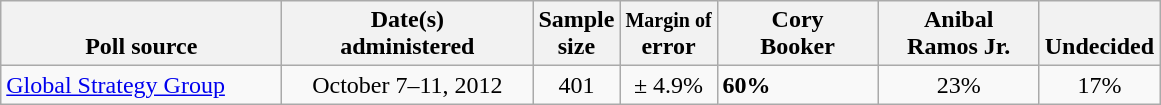<table class="wikitable">
<tr valign= bottom>
<th style="width:180px;">Poll source</th>
<th style="width:160px;">Date(s)<br>administered</th>
<th class=small>Sample<br>size</th>
<th><small>Margin of</small><br>error</th>
<th style="width:100px;">Cory<br>Booker</th>
<th style="width:100px;">Anibal<br>Ramos Jr.</th>
<th style="width:40px;">Undecided</th>
</tr>
<tr>
<td><a href='#'>Global Strategy Group</a></td>
<td align=center>October 7–11, 2012</td>
<td align=center>401</td>
<td align=center>± 4.9%</td>
<td><strong>60%</strong></td>
<td align=center>23%</td>
<td align=center>17%</td>
</tr>
</table>
